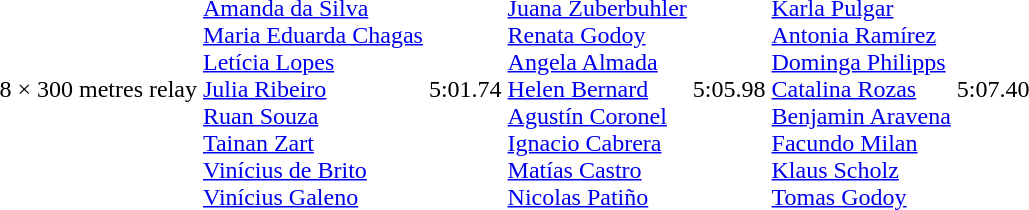<table>
<tr>
<td>8 × 300 metres relay</td>
<td><br><a href='#'>Amanda da Silva</a><br><a href='#'>Maria Eduarda Chagas</a><br><a href='#'>Letícia Lopes</a><br><a href='#'>Julia Ribeiro</a><br><a href='#'>Ruan Souza</a><br><a href='#'>Tainan Zart</a><br><a href='#'>Vinícius de Brito</a><br><a href='#'>Vinícius Galeno</a></td>
<td>5:01.74</td>
<td><br><a href='#'>Juana Zuberbuhler</a><br><a href='#'>Renata Godoy</a><br><a href='#'>Angela Almada</a><br><a href='#'>Helen Bernard</a><br><a href='#'>Agustín Coronel</a><br><a href='#'>Ignacio Cabrera</a><br><a href='#'>Matías Castro</a><br><a href='#'>Nicolas Patiño</a></td>
<td>5:05.98</td>
<td><br><a href='#'>Karla Pulgar</a><br><a href='#'>Antonia Ramírez</a><br><a href='#'>Dominga Philipps</a><br><a href='#'>Catalina Rozas</a><br><a href='#'>Benjamin Aravena</a><br><a href='#'>Facundo Milan</a><br><a href='#'>Klaus Scholz</a><br><a href='#'>Tomas Godoy</a></td>
<td>5:07.40</td>
</tr>
</table>
